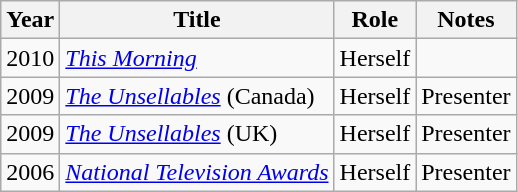<table class="wikitable">
<tr>
<th>Year</th>
<th>Title</th>
<th>Role</th>
<th>Notes</th>
</tr>
<tr>
<td>2010</td>
<td><em><a href='#'>This Morning</a></em></td>
<td>Herself</td>
<td></td>
</tr>
<tr>
<td>2009</td>
<td><em><a href='#'>The Unsellables</a></em> (Canada)</td>
<td>Herself</td>
<td>Presenter</td>
</tr>
<tr>
<td>2009</td>
<td><em><a href='#'>The Unsellables</a></em> (UK)</td>
<td>Herself</td>
<td>Presenter</td>
</tr>
<tr>
<td>2006</td>
<td><em><a href='#'>National Television Awards</a></em></td>
<td>Herself</td>
<td>Presenter</td>
</tr>
</table>
